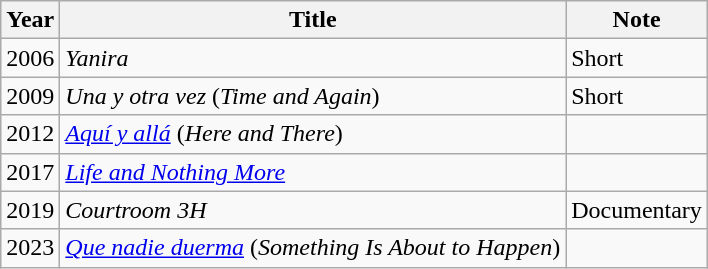<table class="wikitable">
<tr>
<th>Year</th>
<th>Title</th>
<th>Note</th>
</tr>
<tr>
<td>2006</td>
<td><em>Yanira</em></td>
<td>Short</td>
</tr>
<tr>
<td>2009</td>
<td><em>Una y otra vez</em> (<em>Time and Again</em>)</td>
<td>Short</td>
</tr>
<tr>
<td>2012</td>
<td><em><a href='#'>Aquí y allá</a></em> (<em>Here and There</em>)</td>
<td></td>
</tr>
<tr>
<td>2017</td>
<td><em><a href='#'>Life and Nothing More</a></em></td>
<td></td>
</tr>
<tr>
<td>2019</td>
<td><em>Courtroom 3H</em></td>
<td>Documentary</td>
</tr>
<tr>
<td>2023</td>
<td><em><a href='#'>Que nadie duerma</a></em> (<em>Something Is About to Happen</em>)</td>
<td></td>
</tr>
</table>
